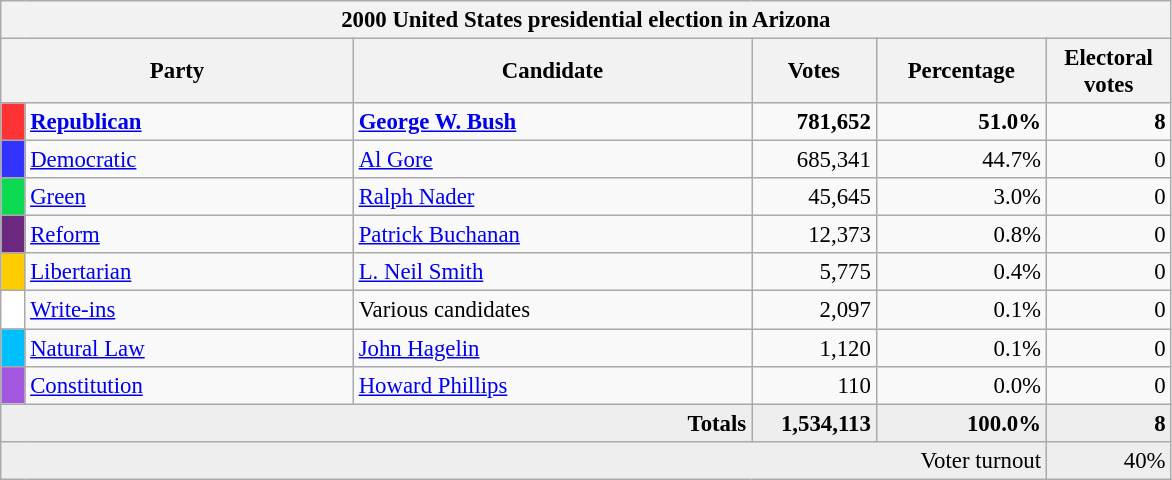<table class="wikitable" style="font-size: 95%;">
<tr>
<th colspan="6">2000 United States presidential election in Arizona</th>
</tr>
<tr>
<th colspan="2" style="width: 15em">Party</th>
<th style="width: 17em">Candidate</th>
<th style="width: 5em">Votes</th>
<th style="width: 7em">Percentage</th>
<th style="width: 5em">Electoral votes</th>
</tr>
<tr>
<th style="background-color:#FF3333; width: 3px"></th>
<td style="width: 130px"><strong><a href='#'>Republican</a></strong></td>
<td><strong><a href='#'>George W. Bush</a></strong></td>
<td align="right"><strong>781,652</strong></td>
<td align="right"><strong>51.0%</strong></td>
<td align="right"><strong>8</strong></td>
</tr>
<tr>
<th style="background-color:#3333FF; width: 3px"></th>
<td style="width: 130px"><a href='#'>Democratic</a></td>
<td><a href='#'>Al Gore</a></td>
<td align="right">685,341</td>
<td align="right">44.7%</td>
<td align="right">0</td>
</tr>
<tr>
<th style="background-color:#0BDA51; width: 3px"></th>
<td style="width: 130px"><a href='#'>Green</a></td>
<td><a href='#'>Ralph Nader</a></td>
<td align="right">45,645</td>
<td align="right">3.0%</td>
<td align="right">0</td>
</tr>
<tr>
<th style="background-color:#6A287E; width: 3px"></th>
<td style="width: 130px"><a href='#'>Reform</a></td>
<td><a href='#'>Patrick Buchanan</a></td>
<td align="right">12,373</td>
<td align="right">0.8%</td>
<td align="right">0</td>
</tr>
<tr>
<th style="background-color:#FC0; width: 3px"></th>
<td style="width: 130px"><a href='#'>Libertarian</a></td>
<td><a href='#'>L. Neil Smith</a></td>
<td align="right">5,775</td>
<td align="right">0.4%</td>
<td align="right">0</td>
</tr>
<tr>
<th style="background-color:#FFFFFF; width: 3px"></th>
<td style="width: 130px"><a href='#'>Write-ins</a></td>
<td>Various candidates</td>
<td align="right">2,097</td>
<td align="right">0.1%</td>
<td align="right">0</td>
</tr>
<tr>
<th style="background-color:#00BFFF; width: 3px"></th>
<td style="width: 130px"><a href='#'>Natural Law</a></td>
<td><a href='#'>John Hagelin</a></td>
<td align="right">1,120</td>
<td align="right">0.1%</td>
<td align="right">0</td>
</tr>
<tr>
<th style="background-color:#A356DE; width: 3px"></th>
<td style="width: 130px"><a href='#'>Constitution</a></td>
<td><a href='#'>Howard Phillips</a></td>
<td align="right">110</td>
<td align="right">0.0%</td>
<td align="right">0</td>
</tr>
<tr bgcolor="#EEEEEE">
<td colspan="3" align="right"><strong>Totals</strong></td>
<td align="right"><strong>1,534,113</strong></td>
<td align="right"><strong>100.0%</strong></td>
<td align="right"><strong>8</strong></td>
</tr>
<tr bgcolor="#EEEEEE">
<td colspan="5" align="right">Voter turnout</td>
<td align="right">40%</td>
</tr>
</table>
